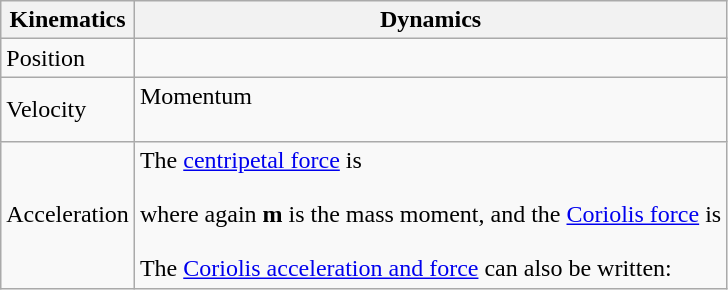<table class="wikitable">
<tr>
<th>Kinematics</th>
<th>Dynamics</th>
</tr>
<tr>
<td>Position<br></td>
<td></td>
</tr>
<tr>
<td>Velocity<br></td>
<td>Momentum<br><br></td>
</tr>
<tr>
<td>Acceleration<br></td>
<td>The <a href='#'>centripetal force</a> is<br><br>where again <strong>m</strong> is the mass moment, and the <a href='#'>Coriolis force</a> is<br><br>The <a href='#'>Coriolis acceleration and force</a> can also be written:<br></td>
</tr>
</table>
